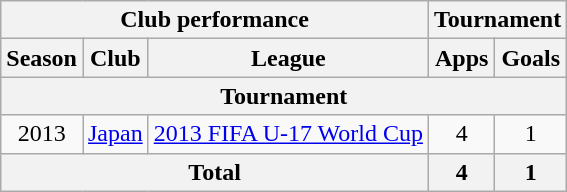<table class="wikitable" style="text-align:center;">
<tr>
<th colspan=3>Club performance</th>
<th colspan=2>Tournament</th>
</tr>
<tr>
<th>Season</th>
<th>Club</th>
<th>League</th>
<th>Apps</th>
<th>Goals</th>
</tr>
<tr>
<th colspan=6>Tournament</th>
</tr>
<tr>
<td>2013</td>
<td><a href='#'>Japan</a></td>
<td><a href='#'>2013 FIFA U-17 World Cup</a></td>
<td>4</td>
<td>1</td>
</tr>
<tr>
<th colspan=3>Total</th>
<th>4</th>
<th>1</th>
</tr>
</table>
